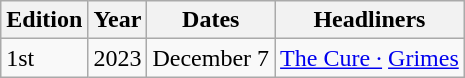<table class="wikitable">
<tr>
<th>Edition</th>
<th>Year</th>
<th>Dates</th>
<th>Headliners</th>
</tr>
<tr>
<td>1st</td>
<td>2023</td>
<td>December 7</td>
<td><a href='#'>The Cure ·</a> <a href='#'>Grimes</a></td>
</tr>
</table>
